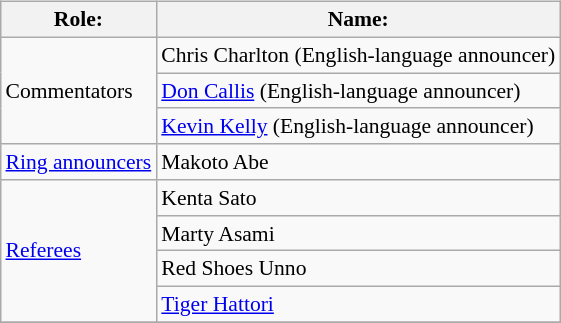<table class=wikitable style="font-size:90%; margin: 0.5em 0 0.5em 1em; float: right; clear: right;">
<tr>
<th>Role:</th>
<th>Name:</th>
</tr>
<tr>
<td rowspan=3>Commentators</td>
<td>Chris Charlton (English-language announcer)</td>
</tr>
<tr>
<td><a href='#'>Don Callis</a> (English-language announcer)</td>
</tr>
<tr>
<td><a href='#'>Kevin Kelly</a> (English-language announcer)</td>
</tr>
<tr>
<td rowspan=1><a href='#'>Ring announcers</a></td>
<td>Makoto Abe</td>
</tr>
<tr>
<td rowspan=4><a href='#'>Referees</a></td>
<td>Kenta Sato</td>
</tr>
<tr>
<td>Marty Asami</td>
</tr>
<tr>
<td>Red Shoes Unno</td>
</tr>
<tr>
<td><a href='#'>Tiger Hattori</a></td>
</tr>
<tr>
</tr>
</table>
